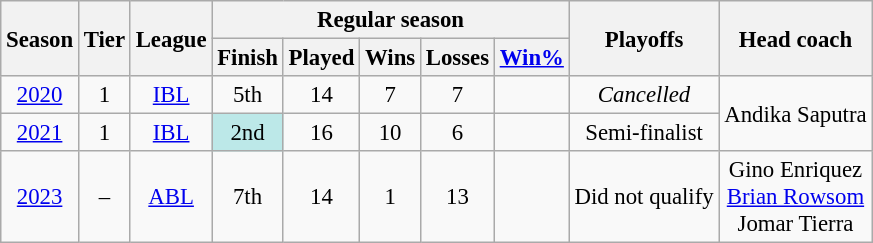<table class="wikitable plainrowheaders" summary="Season (sortable), Team, Conference, Conference finish (sortable), Division, Division finish (sortable), Wins (sortable), Losses (sortable), Win% (sortable), GB (sortable), Playoffs, Awards and Head coach" style="text-align:center; font-size:95%">
<tr>
<th rowspan="2" scope="col">Season</th>
<th rowspan="2" scope="col">Tier</th>
<th rowspan="2" scope="col">League</th>
<th colspan="5" scope="col">Regular season</th>
<th rowspan="2" scope="col">Playoffs</th>
<th rowspan="2" scope="col">Head coach</th>
</tr>
<tr>
<th scope="col">Finish</th>
<th scope="col">Played</th>
<th scope="col">Wins</th>
<th scope="col">Losses</th>
<th scope="col"><a href='#'>Win%</a></th>
</tr>
<tr>
<td><a href='#'>2020</a></td>
<td>1</td>
<td><a href='#'>IBL</a></td>
<td>5th</td>
<td>14</td>
<td>7</td>
<td>7</td>
<td></td>
<td><em>Cancelled</em></td>
<td rowspan="2">Andika Saputra</td>
</tr>
<tr>
<td><a href='#'>2021</a></td>
<td>1</td>
<td><a href='#'>IBL</a></td>
<td bgcolor="#bce8e8">2nd</td>
<td>16</td>
<td>10</td>
<td>6</td>
<td></td>
<td>Semi-finalist</td>
</tr>
<tr>
<td><a href='#'>2023</a></td>
<td>–</td>
<td><a href='#'>ABL</a></td>
<td>7th</td>
<td>14</td>
<td>1</td>
<td>13</td>
<td></td>
<td>Did not qualify</td>
<td>Gino Enriquez  <br> <a href='#'>Brian Rowsom</a> <br> Jomar Tierra</td>
</tr>
</table>
